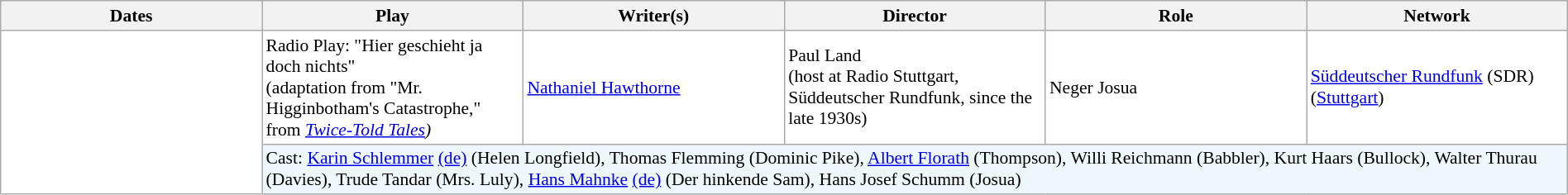<table class="wikitable" style="color: black; background-color: #FFFFFF; font-size: 90%; width:100%">
<tr>
<th>Dates</th>
<th>Play</th>
<th>Writer(s)</th>
<th>Director</th>
<th>Role</th>
<th>Network</th>
</tr>
<tr valign="center">
<td width="16.67%;" style="border-style: solid; border-width: 1px 1px 0px 1px;" data-sort-value="1939 05 25"></td>
<td width="16.67%">Radio Play: "Hier geschieht ja doch nichts"<br>(adaptation from "Mr. Higginbotham's Catastrophe," from <em><a href='#'>Twice-Told Tales</a>)</em></td>
<td width="16.67%"><a href='#'>Nathaniel Hawthorne</a></td>
<td width="16.67%">Paul Land<br>(host at Radio Stuttgart, Süddeutscher Rundfunk, since the late 1930s)</td>
<td width="16.67%">Neger Josua</td>
<td width="16.67%"><a href='#'>Süddeutscher Rundfunk</a> (SDR)<br>(<a href='#'>Stuttgart</a>)</td>
</tr>
<tr valign="bottom;" style="text-align:left">
<td width="16.67%;" style="border-style: solid; border-width: 0px 1px 0px 1px;"></td>
<td colspan=5 style="background:#EEF8FC; border-style: solid; border-width: 0px 1px 0px 1px;">Cast: <a href='#'>Karin Schlemmer</a> <a href='#'>(de)</a> (Helen Longfield), Thomas Flemming (Dominic Pike), <a href='#'>Albert Florath</a> (Thompson), Willi Reichmann (Babbler), Kurt Haars (Bullock), Walter Thurau (Davies), Trude Tandar (Mrs. Luly), <a href='#'>Hans Mahnke</a> <a href='#'>(de)</a> (Der hinkende Sam), Hans Josef Schumm (Josua)</td>
</tr>
</table>
